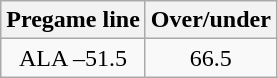<table class="wikitable">
<tr align="center">
<th style=>Pregame line</th>
<th style=>Over/under</th>
</tr>
<tr align="center">
<td>ALA –51.5</td>
<td>66.5</td>
</tr>
</table>
